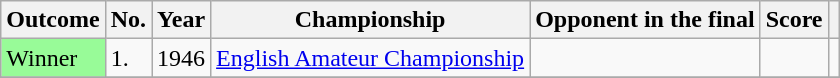<table class="wikitable">
<tr>
<th scope=col>Outcome</th>
<th scope=col>No.</th>
<th scope=col>Year</th>
<th scope=col>Championship</th>
<th scope=col>Opponent in the final</th>
<th scope=col>Score</th>
<th scope="col" align="center" class=unsortable></th>
</tr>
<tr>
<td style="background:#98FB98">Winner</td>
<td>1.</td>
<td>1946</td>
<td><a href='#'>English Amateur Championship</a></td>
<td></td>
<td align="center"></td>
<td align="center"></td>
</tr>
<tr>
</tr>
</table>
